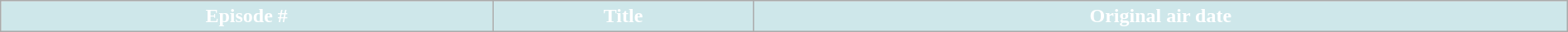<table class="wikitable plainrowheaders"  style="width:100%; margin-right:0;">
<tr>
<th style="background:#CEE7EA; color:#fff;">Episode #</th>
<th style="background:#CEE7EA; color:#fff;">Title</th>
<th style="background:#CEE7EA; color:#fff;">Original air date<br>











</th>
</tr>
</table>
